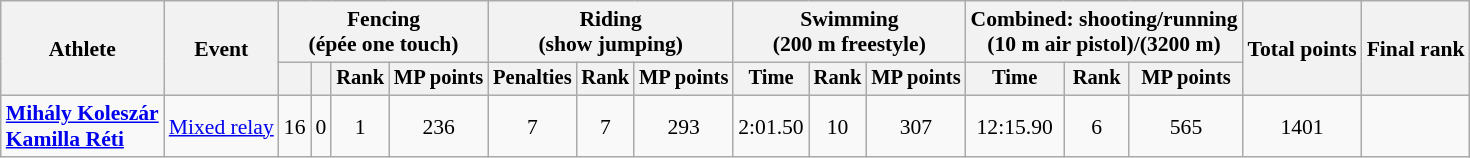<table class="wikitable" style="font-size:90%">
<tr>
<th rowspan="2">Athlete</th>
<th rowspan="2">Event</th>
<th colspan=4>Fencing<br><span>(épée one touch)</span></th>
<th colspan=3>Riding<br><span>(show jumping)</span></th>
<th colspan=3>Swimming<br><span>(200 m freestyle)</span></th>
<th colspan=3>Combined: shooting/running<br><span>(10 m air pistol)/(3200 m)</span></th>
<th rowspan=2>Total points</th>
<th rowspan=2>Final rank</th>
</tr>
<tr style="font-size:95%">
<th></th>
<th></th>
<th>Rank</th>
<th>MP points</th>
<th>Penalties</th>
<th>Rank</th>
<th>MP points</th>
<th>Time</th>
<th>Rank</th>
<th>MP points</th>
<th>Time</th>
<th>Rank</th>
<th>MP points</th>
</tr>
<tr align=center>
<td align=left><strong><a href='#'>Mihály Koleszár</a><br><a href='#'>Kamilla Réti</a></strong></td>
<td align=left><a href='#'>Mixed relay</a></td>
<td>16</td>
<td>0</td>
<td>1</td>
<td>236</td>
<td>7</td>
<td>7</td>
<td>293</td>
<td>2:01.50</td>
<td>10</td>
<td>307</td>
<td>12:15.90</td>
<td>6</td>
<td>565</td>
<td>1401</td>
<td></td>
</tr>
</table>
